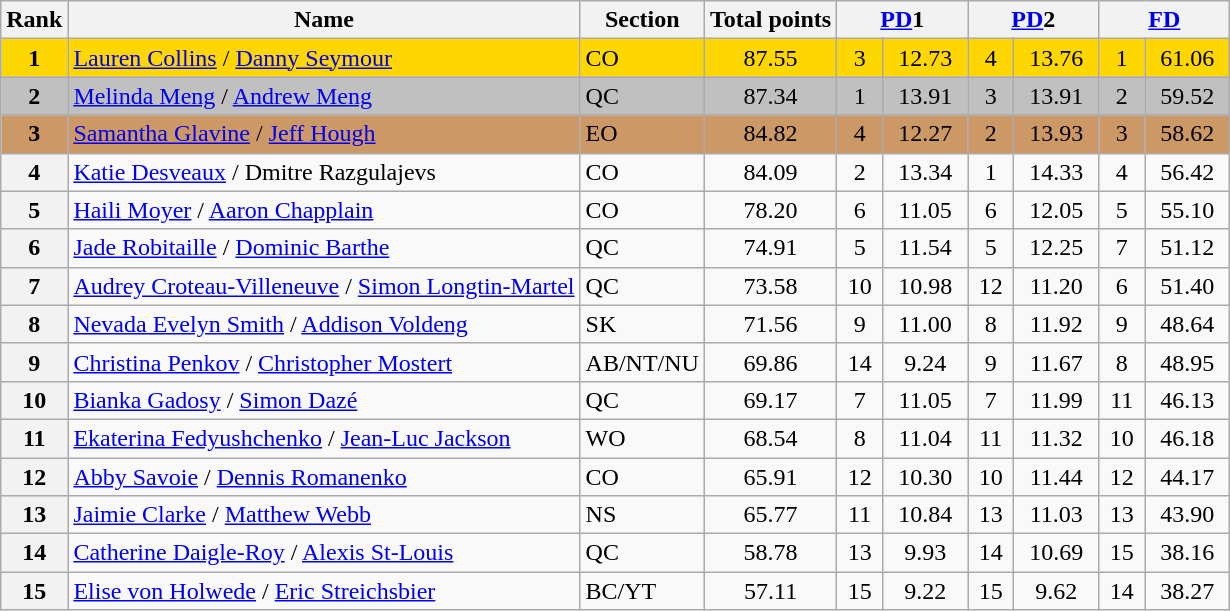<table class="wikitable sortable">
<tr>
<th>Rank</th>
<th>Name</th>
<th>Section</th>
<th>Total points</th>
<th colspan="2" width="80px"><a href='#'>PD</a>1</th>
<th colspan="2" width="80px"><a href='#'>PD</a>2</th>
<th colspan="2" width="80px"><a href='#'>FD</a></th>
</tr>
<tr bgcolor="gold">
<td align="center"><strong>1</strong></td>
<td><a href='#'>Lauren Collins</a> / <a href='#'>Danny Seymour</a></td>
<td>CO</td>
<td align="center">87.55</td>
<td align="center">3</td>
<td align="center">12.73</td>
<td align="center">4</td>
<td align="center">13.76</td>
<td align="center">1</td>
<td align="center">61.06</td>
</tr>
<tr bgcolor="silver">
<td align="center"><strong>2</strong></td>
<td><a href='#'>Melinda Meng</a> / <a href='#'>Andrew Meng</a></td>
<td>QC</td>
<td align="center">87.34</td>
<td align="center">1</td>
<td align="center">13.91</td>
<td align="center">3</td>
<td align="center">13.91</td>
<td align="center">2</td>
<td align="center">59.52</td>
</tr>
<tr bgcolor="cc9966">
<td align="center"><strong>3</strong></td>
<td><a href='#'>Samantha Glavine</a> / <a href='#'>Jeff Hough</a></td>
<td>EO</td>
<td align="center">84.82</td>
<td align="center">4</td>
<td align="center">12.27</td>
<td align="center">2</td>
<td align="center">13.93</td>
<td align="center">3</td>
<td align="center">58.62</td>
</tr>
<tr>
<th>4</th>
<td><a href='#'>Katie Desveaux</a> / Dmitre Razgulajevs</td>
<td>CO</td>
<td align="center">84.09</td>
<td align="center">2</td>
<td align="center">13.34</td>
<td align="center">1</td>
<td align="center">14.33</td>
<td align="center">4</td>
<td align="center">56.42</td>
</tr>
<tr>
<th>5</th>
<td><a href='#'>Haili Moyer</a> / <a href='#'>Aaron Chapplain</a></td>
<td>CO</td>
<td align="center">78.20</td>
<td align="center">6</td>
<td align="center">11.05</td>
<td align="center">6</td>
<td align="center">12.05</td>
<td align="center">5</td>
<td align="center">55.10</td>
</tr>
<tr>
<th>6</th>
<td><a href='#'>Jade Robitaille</a> / <a href='#'>Dominic Barthe</a></td>
<td>QC</td>
<td align="center">74.91</td>
<td align="center">5</td>
<td align="center">11.54</td>
<td align="center">5</td>
<td align="center">12.25</td>
<td align="center">7</td>
<td align="center">51.12</td>
</tr>
<tr>
<th>7</th>
<td><a href='#'>Audrey Croteau-Villeneuve</a> / <a href='#'>Simon Longtin-Martel</a></td>
<td>QC</td>
<td align="center">73.58</td>
<td align="center">10</td>
<td align="center">10.98</td>
<td align="center">12</td>
<td align="center">11.20</td>
<td align="center">6</td>
<td align="center">51.40</td>
</tr>
<tr>
<th>8</th>
<td><a href='#'>Nevada Evelyn Smith</a> / <a href='#'>Addison Voldeng</a></td>
<td>SK</td>
<td align="center">71.56</td>
<td align="center">9</td>
<td align="center">11.00</td>
<td align="center">8</td>
<td align="center">11.92</td>
<td align="center">9</td>
<td align="center">48.64</td>
</tr>
<tr>
<th>9</th>
<td><a href='#'>Christina Penkov</a> / <a href='#'>Christopher Mostert</a></td>
<td>AB/NT/NU</td>
<td align="center">69.86</td>
<td align="center">14</td>
<td align="center">9.24</td>
<td align="center">9</td>
<td align="center">11.67</td>
<td align="center">8</td>
<td align="center">48.95</td>
</tr>
<tr>
<th>10</th>
<td><a href='#'>Bianka Gadosy</a> / <a href='#'>Simon Dazé</a></td>
<td>QC</td>
<td align="center">69.17</td>
<td align="center">7</td>
<td align="center">11.05</td>
<td align="center">7</td>
<td align="center">11.99</td>
<td align="center">11</td>
<td align="center">46.13</td>
</tr>
<tr>
<th>11</th>
<td><a href='#'>Ekaterina Fedyushchenko</a> / <a href='#'>Jean-Luc Jackson</a></td>
<td>WO</td>
<td align="center">68.54</td>
<td align="center">8</td>
<td align="center">11.04</td>
<td align="center">11</td>
<td align="center">11.32</td>
<td align="center">10</td>
<td align="center">46.18</td>
</tr>
<tr>
<th>12</th>
<td><a href='#'>Abby Savoie</a> / <a href='#'>Dennis Romanenko</a></td>
<td>CO</td>
<td align="center">65.91</td>
<td align="center">12</td>
<td align="center">10.30</td>
<td align="center">10</td>
<td align="center">11.44</td>
<td align="center">12</td>
<td align="center">44.17</td>
</tr>
<tr>
<th>13</th>
<td><a href='#'>Jaimie Clarke</a> / <a href='#'>Matthew Webb</a></td>
<td>NS</td>
<td align="center">65.77</td>
<td align="center">11</td>
<td align="center">10.84</td>
<td align="center">13</td>
<td align="center">11.03</td>
<td align="center">13</td>
<td align="center">43.90</td>
</tr>
<tr>
<th>14</th>
<td><a href='#'>Catherine Daigle-Roy</a> / <a href='#'>Alexis St-Louis</a></td>
<td>QC</td>
<td align="center">58.78</td>
<td align="center">13</td>
<td align="center">9.93</td>
<td align="center">14</td>
<td align="center">10.69</td>
<td align="center">15</td>
<td align="center">38.16</td>
</tr>
<tr>
<th>15</th>
<td><a href='#'>Elise von Holwede</a> / <a href='#'>Eric Streichsbier</a></td>
<td>BC/YT</td>
<td align="center">57.11</td>
<td align="center">15</td>
<td align="center">9.22</td>
<td align="center">15</td>
<td align="center">9.62</td>
<td align="center">14</td>
<td align="center">38.27</td>
</tr>
</table>
